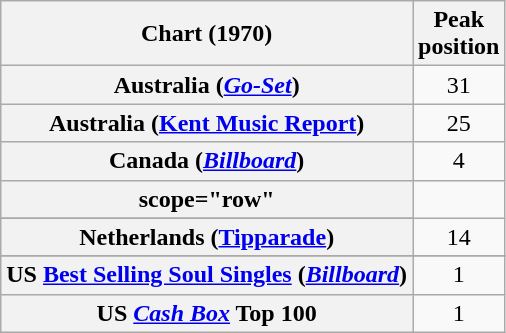<table class="wikitable sortable plainrowheaders" style="text-align:center">
<tr>
<th align="left">Chart (1970)</th>
<th align="left">Peak<br>position</th>
</tr>
<tr>
<th scope="row">Australia (<em><a href='#'>Go-Set</a></em>)</th>
<td align="center">31</td>
</tr>
<tr>
<th scope="row">Australia (<a href='#'>Kent Music Report</a>)</th>
<td align="center">25</td>
</tr>
<tr>
<th scope="row">Canada (<em><a href='#'>Billboard</a></em>)</th>
<td style="text-align:center;">4</td>
</tr>
<tr>
<th>scope="row" </th>
</tr>
<tr>
</tr>
<tr>
<th scope="row">Netherlands (<a href='#'>Tipparade</a>)</th>
<td align="center">14</td>
</tr>
<tr>
</tr>
<tr>
</tr>
<tr>
</tr>
<tr>
<th scope="row">US <a href='#'>Best Selling Soul Singles</a> (<em><a href='#'>Billboard</a></em>)</th>
<td align="center">1</td>
</tr>
<tr>
<th scope="row">US <em><a href='#'>Cash Box</a></em> Top 100</th>
<td>1</td>
</tr>
</table>
